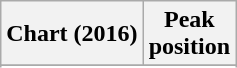<table class="wikitable sortable plainrowheaders" style="text-align:center">
<tr>
<th scope="col">Chart (2016)</th>
<th scope="col">Peak<br> position</th>
</tr>
<tr>
</tr>
<tr>
</tr>
<tr>
</tr>
<tr>
</tr>
<tr>
</tr>
</table>
